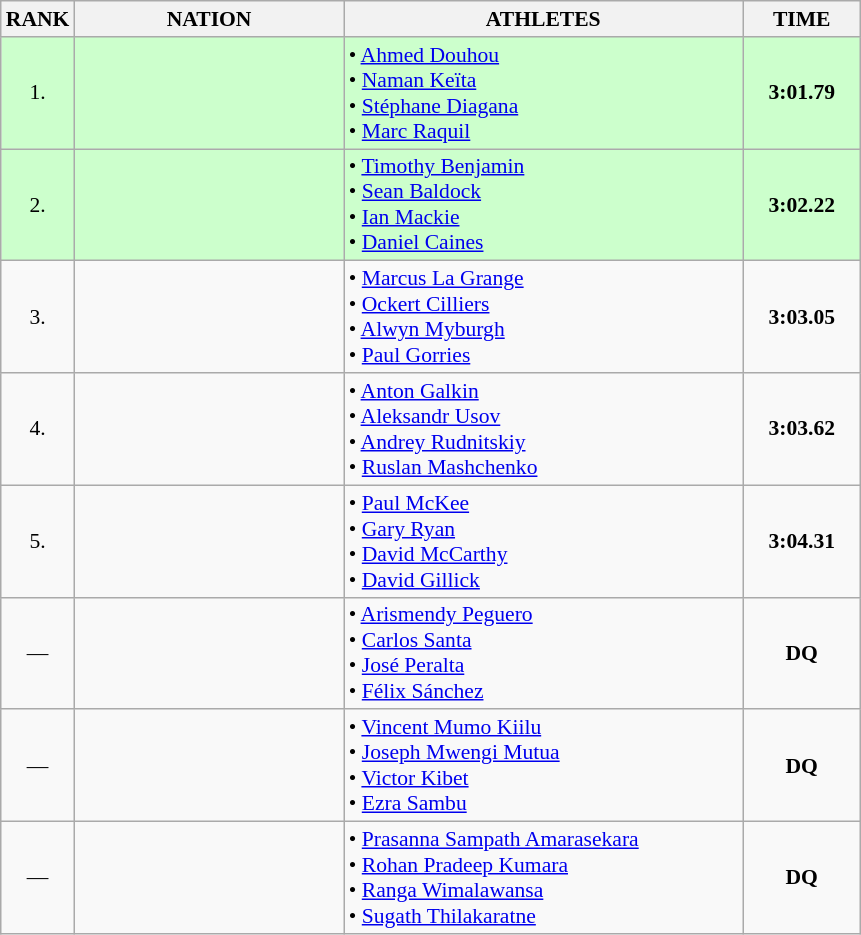<table class="wikitable" style="border-collapse: collapse; font-size: 90%;">
<tr>
<th>RANK</th>
<th style="width: 12em">NATION</th>
<th style="width: 18em">ATHLETES</th>
<th style="width: 5em">TIME</th>
</tr>
<tr style="background:#ccffcc;">
<td align="center">1.</td>
<td align="center"></td>
<td>• <a href='#'>Ahmed Douhou</a><br>• <a href='#'>Naman Keïta</a><br>• <a href='#'>Stéphane Diagana</a><br>• <a href='#'>Marc Raquil</a></td>
<td align="center"><strong>3:01.79</strong></td>
</tr>
<tr style="background:#ccffcc;">
<td align="center">2.</td>
<td align="center"></td>
<td>• <a href='#'>Timothy Benjamin</a><br>• <a href='#'>Sean Baldock</a><br>• <a href='#'>Ian Mackie</a><br>• <a href='#'>Daniel Caines</a></td>
<td align="center"><strong>3:02.22</strong></td>
</tr>
<tr>
<td align="center">3.</td>
<td align="center"></td>
<td>• <a href='#'>Marcus La Grange</a><br>• <a href='#'>Ockert Cilliers</a><br>• <a href='#'>Alwyn Myburgh</a><br>• <a href='#'>Paul Gorries</a></td>
<td align="center"><strong>3:03.05</strong></td>
</tr>
<tr>
<td align="center">4.</td>
<td align="center"></td>
<td>• <a href='#'>Anton Galkin</a><br>• <a href='#'>Aleksandr Usov</a><br>• <a href='#'>Andrey Rudnitskiy</a><br>• <a href='#'>Ruslan Mashchenko</a></td>
<td align="center"><strong>3:03.62</strong></td>
</tr>
<tr>
<td align="center">5.</td>
<td align="center"></td>
<td>• <a href='#'>Paul McKee</a><br>• <a href='#'>Gary Ryan</a><br>• <a href='#'>David McCarthy</a><br>• <a href='#'>David Gillick</a></td>
<td align="center"><strong>3:04.31</strong></td>
</tr>
<tr>
<td align="center">—</td>
<td align="center"></td>
<td>• <a href='#'>Arismendy Peguero</a><br>• <a href='#'>Carlos Santa</a><br>• <a href='#'>José Peralta</a><br>• <a href='#'>Félix Sánchez</a></td>
<td align="center"><strong>DQ</strong></td>
</tr>
<tr>
<td align="center">—</td>
<td align="center"></td>
<td>• <a href='#'>Vincent Mumo Kiilu</a><br>• <a href='#'>Joseph Mwengi Mutua</a><br>• <a href='#'>Victor Kibet</a><br>• <a href='#'>Ezra Sambu</a></td>
<td align="center"><strong>DQ</strong></td>
</tr>
<tr>
<td align="center">—</td>
<td align="center"></td>
<td>• <a href='#'>Prasanna Sampath Amarasekara</a><br>• <a href='#'>Rohan Pradeep Kumara</a><br>• <a href='#'>Ranga Wimalawansa</a><br>• <a href='#'>Sugath Thilakaratne</a></td>
<td align="center"><strong>DQ</strong></td>
</tr>
</table>
